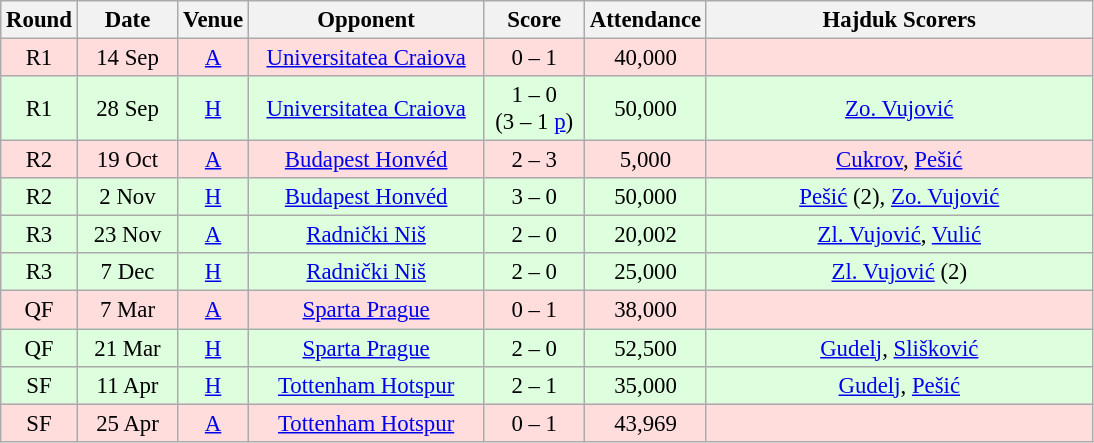<table class="wikitable sortable" style="text-align: center; font-size:95%;">
<tr>
<th width="30">Round</th>
<th width="60">Date</th>
<th width="20">Venue</th>
<th width="150">Opponent</th>
<th width="60">Score</th>
<th width="60">Attendance</th>
<th width="250">Hajduk Scorers</th>
</tr>
<tr bgcolor="#ffdddd">
<td>R1</td>
<td>14 Sep</td>
<td><a href='#'>A</a> </td>
<td><a href='#'>Universitatea Craiova</a> </td>
<td>0 – 1</td>
<td>40,000</td>
<td></td>
</tr>
<tr bgcolor="#ddffdd">
<td>R1</td>
<td>28 Sep</td>
<td><a href='#'>H</a></td>
<td><a href='#'>Universitatea Craiova</a> </td>
<td>1 – 0<br>(3 – 1 <a href='#'>p</a>)</td>
<td>50,000</td>
<td><a href='#'>Zo. Vujović</a></td>
</tr>
<tr bgcolor="#ffdddd">
<td>R2</td>
<td>19 Oct</td>
<td><a href='#'>A</a> </td>
<td><a href='#'>Budapest Honvéd</a> </td>
<td>2 – 3</td>
<td>5,000</td>
<td><a href='#'>Cukrov</a>, <a href='#'>Pešić</a></td>
</tr>
<tr bgcolor="#ddffdd">
<td>R2</td>
<td>2 Nov</td>
<td><a href='#'>H</a></td>
<td><a href='#'>Budapest Honvéd</a> </td>
<td>3 – 0</td>
<td>50,000</td>
<td><a href='#'>Pešić</a> (2), <a href='#'>Zo. Vujović</a></td>
</tr>
<tr bgcolor="#ddffdd">
<td>R3</td>
<td>23 Nov</td>
<td><a href='#'>A</a></td>
<td><a href='#'>Radnički Niš</a></td>
<td>2 – 0</td>
<td>20,002</td>
<td><a href='#'>Zl. Vujović</a>, <a href='#'>Vulić</a></td>
</tr>
<tr bgcolor="#ddffdd">
<td>R3</td>
<td>7 Dec</td>
<td><a href='#'>H</a></td>
<td><a href='#'>Radnički Niš</a></td>
<td>2 – 0</td>
<td>25,000</td>
<td><a href='#'>Zl. Vujović</a> (2)</td>
</tr>
<tr bgcolor="#ffdddd">
<td>QF</td>
<td>7 Mar</td>
<td><a href='#'>A</a> </td>
<td><a href='#'>Sparta Prague</a> </td>
<td>0 – 1</td>
<td>38,000</td>
<td></td>
</tr>
<tr bgcolor="#ddffdd">
<td>QF</td>
<td>21 Mar</td>
<td><a href='#'>H</a></td>
<td><a href='#'>Sparta Prague</a> </td>
<td>2 – 0 </td>
<td>52,500</td>
<td><a href='#'>Gudelj</a>, <a href='#'>Slišković</a></td>
</tr>
<tr bgcolor="#ddffdd">
<td>SF</td>
<td>11 Apr</td>
<td><a href='#'>H</a></td>
<td><a href='#'>Tottenham Hotspur</a> </td>
<td>2 – 1</td>
<td>35,000</td>
<td><a href='#'>Gudelj</a>, <a href='#'>Pešić</a></td>
</tr>
<tr bgcolor="#ffdddd">
<td>SF</td>
<td>25 Apr</td>
<td><a href='#'>A</a> </td>
<td><a href='#'>Tottenham Hotspur</a> </td>
<td>0 – 1</td>
<td>43,969</td>
<td></td>
</tr>
</table>
